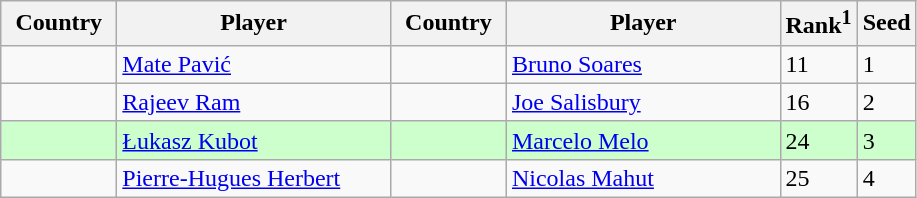<table class="sortable wikitable">
<tr>
<th width="70">Country</th>
<th width="175">Player</th>
<th width="70">Country</th>
<th width="175">Player</th>
<th>Rank<sup>1</sup></th>
<th>Seed</th>
</tr>
<tr>
<td></td>
<td><a href='#'>Mate Pavić</a></td>
<td></td>
<td><a href='#'>Bruno Soares</a></td>
<td>11</td>
<td>1</td>
</tr>
<tr>
<td></td>
<td><a href='#'>Rajeev Ram</a></td>
<td></td>
<td><a href='#'>Joe Salisbury</a></td>
<td>16</td>
<td>2</td>
</tr>
<tr style="background:#cfc;">
<td></td>
<td><a href='#'>Łukasz Kubot</a></td>
<td></td>
<td><a href='#'>Marcelo Melo</a></td>
<td>24</td>
<td>3</td>
</tr>
<tr>
<td></td>
<td><a href='#'>Pierre-Hugues Herbert</a></td>
<td></td>
<td><a href='#'>Nicolas Mahut</a></td>
<td>25</td>
<td>4</td>
</tr>
</table>
